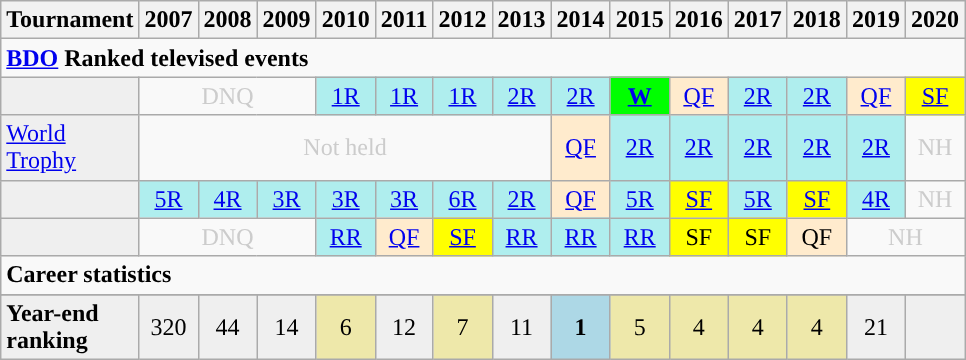<table class="wikitable" style="width:50%; margin:0">
<tr>
<th>Tournament</th>
<th>2007</th>
<th>2008</th>
<th>2009</th>
<th>2010</th>
<th>2011</th>
<th>2012</th>
<th>2013</th>
<th>2014</th>
<th>2015</th>
<th>2016</th>
<th>2017</th>
<th>2018</th>
<th>2019</th>
<th>2020</th>
</tr>
<tr>
<td colspan="31" align="left"><strong><a href='#'>BDO</a> Ranked televised events</strong></td>
</tr>
<tr>
<td style="background:#efefef;"></td>
<td colspan="3" style="text-align:center; color:#ccc;">DNQ</td>
<td style="text-align:center; background:#afeeee;"><a href='#'>1R</a></td>
<td style="text-align:center; background:#afeeee;"><a href='#'>1R</a></td>
<td style="text-align:center; background:#afeeee;"><a href='#'>1R</a></td>
<td style="text-align:center; background:#afeeee;"><a href='#'>2R</a></td>
<td style="text-align:center; background:#afeeee;"><a href='#'>2R</a></td>
<td style="text-align:center; background:lime;"><a href='#'><strong>W</strong></a></td>
<td style="text-align:center; background:#ffebcd;"><a href='#'>QF</a></td>
<td style="text-align:center; background:#afeeee;"><a href='#'>2R</a></td>
<td style="text-align:center; background:#afeeee;"><a href='#'>2R</a></td>
<td style="text-align:center; background:#ffebcd;"><a href='#'>QF</a></td>
<td style="text-align:center; background:yellow;"><a href='#'>SF</a></td>
</tr>
<tr>
<td style="background:#efefef;"><a href='#'>World Trophy</a></td>
<td colspan="7" style="text-align:center; color:#ccc;">Not held</td>
<td style="text-align:center; background:#ffebcd;"><a href='#'>QF</a></td>
<td style="text-align:center; background:#afeeee;"><a href='#'>2R</a></td>
<td style="text-align:center; background:#afeeee;"><a href='#'>2R</a></td>
<td style="text-align:center; background:#afeeee;"><a href='#'>2R</a></td>
<td style="text-align:center; background:#afeeee;"><a href='#'>2R</a></td>
<td style="text-align:center; background:#afeeee;"><a href='#'>2R</a></td>
<td style="text-align:center; color:#ccc;">NH</td>
</tr>
<tr>
<td style="background:#efefef;"></td>
<td style="text-align:center; background:#afeeee;"><a href='#'>5R</a></td>
<td style="text-align:center; background:#afeeee;"><a href='#'>4R</a></td>
<td style="text-align:center; background:#afeeee;"><a href='#'>3R</a></td>
<td style="text-align:center; background:#afeeee;"><a href='#'>3R</a></td>
<td style="text-align:center; background:#afeeee;"><a href='#'>3R</a></td>
<td style="text-align:center; background:#afeeee;"><a href='#'>6R</a></td>
<td style="text-align:center; background:#afeeee;"><a href='#'>2R</a></td>
<td style="text-align:center; background:#ffebcd;"><a href='#'>QF</a></td>
<td style="text-align:center; background:#afeeee;"><a href='#'>5R</a></td>
<td style="text-align:center; background:yellow;"><a href='#'>SF</a></td>
<td style="text-align:center; background:#afeeee;"><a href='#'>5R</a></td>
<td style="text-align:center; background:yellow;"><a href='#'>SF</a></td>
<td style="text-align:center; background:#afeeee;"><a href='#'>4R</a></td>
<td style="text-align:center; color:#ccc;">NH</td>
</tr>
<tr>
<td style="background:#efefef;"></td>
<td colspan="3" style="text-align:center; color:#ccc;">DNQ</td>
<td style="text-align:center; background:#afeeee;"><a href='#'>RR</a></td>
<td style="text-align:center; background:#ffebcd;"><a href='#'>QF</a></td>
<td style="text-align:center; background:yellow;"><a href='#'>SF</a></td>
<td style="text-align:center; background:#afeeee;"><a href='#'>RR</a></td>
<td style="text-align:center; background:#afeeee;"><a href='#'>RR</a></td>
<td style="text-align:center; background:#afeeee;"><a href='#'>RR</a></td>
<td style="text-align:center; background:yellow;">SF</td>
<td style="text-align:center; background:yellow;">SF</td>
<td style="text-align:center; background:#ffebcd;">QF</td>
<td colspan="6" style="text-align:center; color:#ccc;">NH</td>
</tr>
<tr>
<td colspan="19" align="left"><strong>Career statistics</strong></td>
</tr>
<tr>
</tr>
<tr bgcolor="efefef">
<td align="left"><strong>Year-end ranking</strong></td>
<td style="text-align:center;">320</td>
<td style="text-align:center;">44</td>
<td style="text-align:center;">14</td>
<td style="text-align:center; background:#eee8aa;">6</td>
<td style="text-align:center;">12</td>
<td style="text-align:center; background:#eee8aa;">7</td>
<td style="text-align:center;">11</td>
<td style="text-align:center; background:#add8e6;"><strong>1</strong></td>
<td style="text-align:center; background:#eee8aa;">5</td>
<td style="text-align:center; background:#eee8aa;">4</td>
<td style="text-align:center; background:#eee8aa;">4</td>
<td style="text-align:center; background:#eee8aa;">4</td>
<td style="text-align:center;">21</td>
<td style="text-align:center;"></td>
</tr>
</table>
